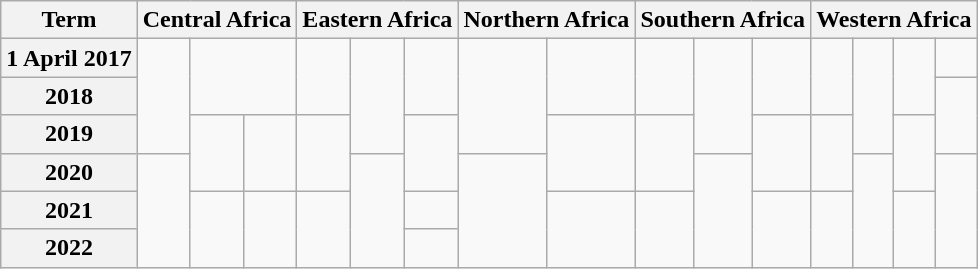<table class="wikitable collapsible">
<tr>
<th>Term</th>
<th colspan="3">Central Africa</th>
<th colspan="3">Eastern Africa</th>
<th colspan="2">Northern Africa</th>
<th colspan="3">Southern Africa</th>
<th colspan="4">Western Africa</th>
</tr>
<tr>
<th>1 April 2017</th>
<td rowspan="3"></td>
<td colspan="2" rowspan="2"></td>
<td rowspan="2"></td>
<td rowspan="3"></td>
<td rowspan="2"></td>
<td rowspan="3"></td>
<td rowspan="2"></td>
<td rowspan="2"></td>
<td rowspan="3"></td>
<td rowspan="2"></td>
<td rowspan="2"></td>
<td rowspan="3"></td>
<td rowspan="2"></td>
<td></td>
</tr>
<tr>
<th>2018</th>
<td rowspan="2"></td>
</tr>
<tr>
<th>2019</th>
<td rowspan="2"></td>
<td rowspan="2"></td>
<td rowspan="2"></td>
<td rowspan="2"></td>
<td rowspan="2"></td>
<td rowspan="2"></td>
<td rowspan="2"></td>
<td rowspan="2"></td>
<td rowspan="2"></td>
</tr>
<tr>
<th>2020</th>
<td rowspan="3"></td>
<td rowspan="3"></td>
<td rowspan="3"></td>
<td rowspan="3"></td>
<td rowspan="3"></td>
<td rowspan="3"></td>
</tr>
<tr>
<th>2021</th>
<td rowspan="2"></td>
<td rowspan="2"></td>
<td rowspan="2"></td>
<td></td>
<td rowspan="2"></td>
<td rowspan="2"></td>
<td rowspan="2"></td>
<td rowspan="2"></td>
<td rowspan="2"></td>
</tr>
<tr>
<th>2022</th>
</tr>
</table>
